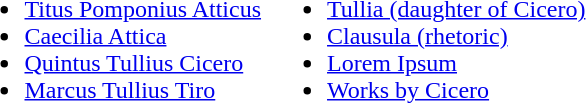<table>
<tr>
<td><br><ul><li><a href='#'>Titus Pomponius Atticus</a></li><li><a href='#'>Caecilia Attica</a></li><li><a href='#'>Quintus Tullius Cicero</a></li><li><a href='#'>Marcus Tullius Tiro</a></li></ul></td>
<td><br><ul><li><a href='#'>Tullia (daughter of Cicero)</a></li><li><a href='#'>Clausula (rhetoric)</a></li><li><a href='#'>Lorem Ipsum</a></li><li><a href='#'>Works by Cicero</a></li></ul></td>
</tr>
</table>
